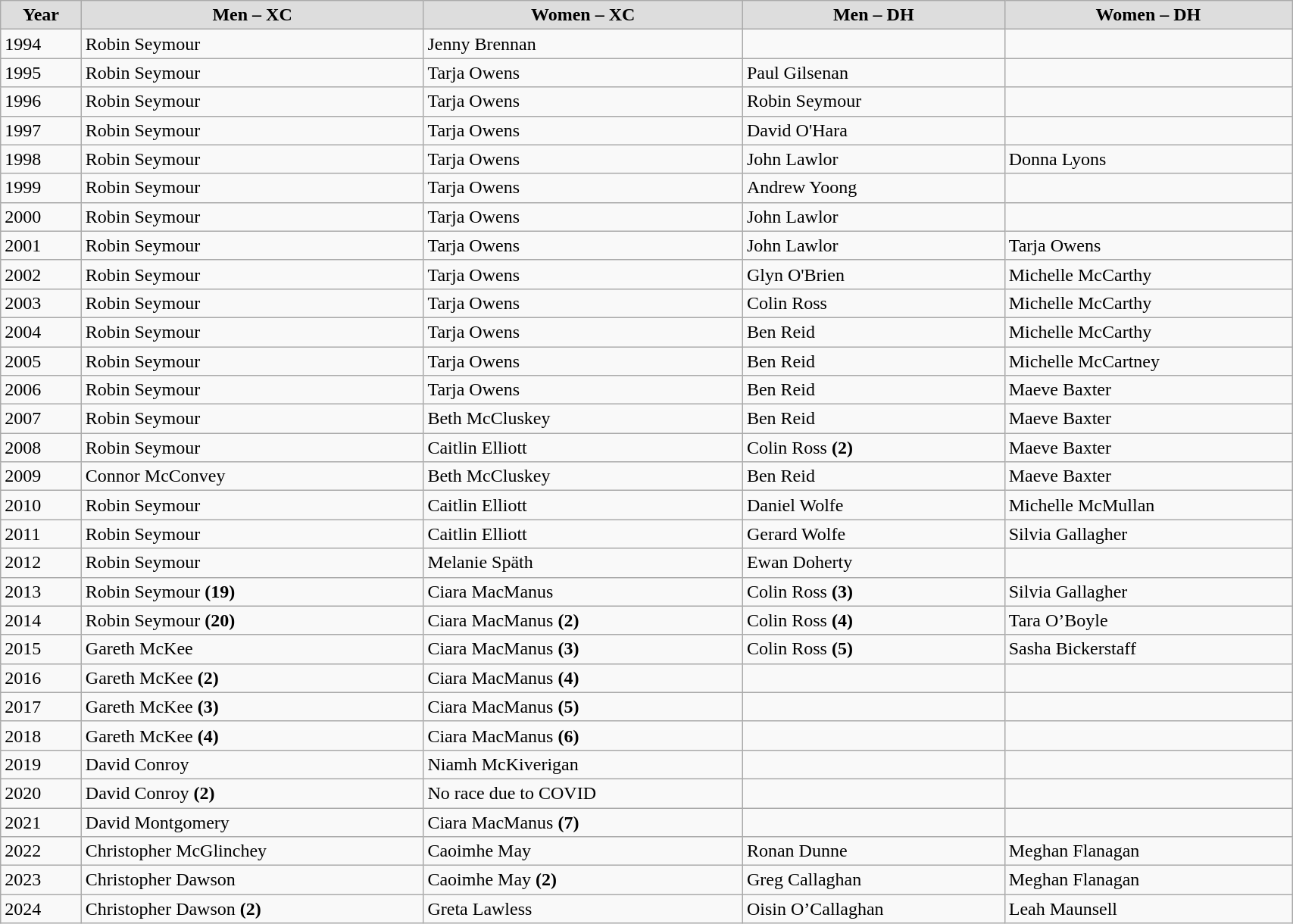<table class="wikitable" style="width: 90%; text-align:left;">
<tr>
<td style="background:#DDDDDD; font-weight:bold; text-align:center;">Year</td>
<td style="background:#DDDDDD; font-weight:bold; text-align:center;">Men – XC</td>
<td style="background:#DDDDDD; font-weight:bold; text-align:center;">Women – XC</td>
<td style="background:#DDDDDD; font-weight:bold; text-align:center;">Men – DH</td>
<td style="background:#DDDDDD; font-weight:bold; text-align:center;">Women – DH</td>
</tr>
<tr>
<td>1994</td>
<td>Robin Seymour</td>
<td>Jenny Brennan</td>
<td></td>
<td></td>
</tr>
<tr>
<td>1995</td>
<td>Robin Seymour</td>
<td>Tarja Owens</td>
<td>Paul Gilsenan</td>
<td></td>
</tr>
<tr>
<td>1996</td>
<td>Robin Seymour</td>
<td>Tarja Owens</td>
<td>Robin Seymour</td>
<td></td>
</tr>
<tr>
<td>1997</td>
<td>Robin Seymour</td>
<td>Tarja Owens</td>
<td>David O'Hara</td>
<td></td>
</tr>
<tr>
<td>1998</td>
<td>Robin Seymour</td>
<td>Tarja Owens</td>
<td>John Lawlor</td>
<td>Donna Lyons</td>
</tr>
<tr>
<td>1999</td>
<td>Robin Seymour</td>
<td>Tarja Owens</td>
<td>Andrew Yoong</td>
<td></td>
</tr>
<tr>
<td>2000</td>
<td>Robin Seymour</td>
<td>Tarja Owens</td>
<td>John Lawlor</td>
<td></td>
</tr>
<tr>
<td>2001</td>
<td>Robin Seymour</td>
<td>Tarja Owens</td>
<td>John Lawlor</td>
<td>Tarja Owens</td>
</tr>
<tr>
<td>2002</td>
<td>Robin Seymour</td>
<td>Tarja Owens</td>
<td>Glyn O'Brien</td>
<td>Michelle McCarthy</td>
</tr>
<tr>
<td>2003</td>
<td>Robin Seymour</td>
<td>Tarja Owens</td>
<td>Colin Ross</td>
<td>Michelle McCarthy</td>
</tr>
<tr>
<td>2004</td>
<td>Robin Seymour</td>
<td>Tarja Owens</td>
<td>Ben Reid</td>
<td>Michelle McCarthy</td>
</tr>
<tr>
<td>2005</td>
<td>Robin Seymour</td>
<td>Tarja Owens</td>
<td>Ben Reid</td>
<td>Michelle McCartney</td>
</tr>
<tr>
<td>2006</td>
<td>Robin Seymour</td>
<td>Tarja Owens</td>
<td>Ben Reid</td>
<td>Maeve Baxter</td>
</tr>
<tr>
<td>2007</td>
<td>Robin Seymour</td>
<td>Beth McCluskey</td>
<td>Ben Reid</td>
<td>Maeve Baxter</td>
</tr>
<tr>
<td>2008</td>
<td>Robin Seymour</td>
<td>Caitlin Elliott</td>
<td>Colin Ross <strong>(2)</strong></td>
<td>Maeve Baxter</td>
</tr>
<tr>
<td>2009</td>
<td>Connor McConvey</td>
<td>Beth McCluskey</td>
<td>Ben Reid</td>
<td>Maeve Baxter</td>
</tr>
<tr>
<td>2010</td>
<td>Robin Seymour</td>
<td>Caitlin Elliott</td>
<td>Daniel Wolfe</td>
<td>Michelle McMullan</td>
</tr>
<tr>
<td>2011</td>
<td>Robin Seymour</td>
<td>Caitlin Elliott</td>
<td>Gerard Wolfe</td>
<td>Silvia Gallagher</td>
</tr>
<tr>
<td>2012</td>
<td>Robin Seymour</td>
<td>Melanie Späth</td>
<td>Ewan Doherty</td>
<td></td>
</tr>
<tr>
<td>2013</td>
<td>Robin Seymour <strong>(19)</strong></td>
<td>Ciara MacManus</td>
<td>Colin Ross <strong>(3)</strong></td>
<td>Silvia Gallagher</td>
</tr>
<tr>
<td>2014</td>
<td>Robin Seymour <strong>(20)</strong></td>
<td>Ciara MacManus <strong>(2)</strong></td>
<td>Colin Ross <strong>(4)</strong></td>
<td>Tara O’Boyle</td>
</tr>
<tr>
<td>2015</td>
<td>Gareth McKee</td>
<td>Ciara MacManus <strong>(3)</strong></td>
<td>Colin Ross <strong>(5)</strong></td>
<td>Sasha Bickerstaff</td>
</tr>
<tr>
<td>2016</td>
<td>Gareth McKee <strong>(2)</strong></td>
<td>Ciara MacManus <strong>(4)</strong></td>
<td></td>
<td></td>
</tr>
<tr>
<td>2017</td>
<td>Gareth McKee <strong>(3)</strong></td>
<td>Ciara MacManus <strong>(5)</strong></td>
<td></td>
<td></td>
</tr>
<tr>
<td>2018</td>
<td>Gareth McKee <strong>(4)</strong></td>
<td>Ciara MacManus <strong>(6)</strong></td>
<td></td>
<td></td>
</tr>
<tr>
<td>2019</td>
<td>David Conroy</td>
<td>Niamh McKiverigan</td>
<td></td>
<td></td>
</tr>
<tr>
<td>2020</td>
<td>David Conroy <strong>(2)</strong></td>
<td>No race due to COVID</td>
<td></td>
<td></td>
</tr>
<tr>
<td>2021</td>
<td>David Montgomery</td>
<td>Ciara MacManus <strong>(7)</strong></td>
<td></td>
<td></td>
</tr>
<tr>
<td>2022</td>
<td>Christopher McGlinchey</td>
<td>Caoimhe May</td>
<td>Ronan Dunne</td>
<td>Meghan Flanagan</td>
</tr>
<tr>
<td>2023</td>
<td>Christopher Dawson</td>
<td>Caoimhe May <strong>(2)</strong></td>
<td>Greg Callaghan</td>
<td>Meghan Flanagan</td>
</tr>
<tr>
<td>2024</td>
<td>Christopher Dawson <strong>(2)</strong></td>
<td>Greta Lawless</td>
<td>Oisin O’Callaghan</td>
<td>Leah Maunsell</td>
</tr>
</table>
